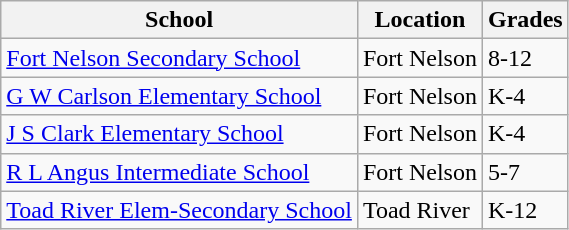<table class="wikitable">
<tr>
<th>School</th>
<th>Location</th>
<th>Grades</th>
</tr>
<tr>
<td><a href='#'>Fort Nelson Secondary School</a></td>
<td>Fort Nelson</td>
<td>8-12</td>
</tr>
<tr>
<td><a href='#'>G W Carlson Elementary School</a></td>
<td>Fort Nelson</td>
<td>K-4</td>
</tr>
<tr>
<td><a href='#'>J S Clark Elementary School</a></td>
<td>Fort Nelson</td>
<td>K-4</td>
</tr>
<tr>
<td><a href='#'>R L Angus Intermediate School</a></td>
<td>Fort Nelson</td>
<td>5-7</td>
</tr>
<tr>
<td><a href='#'>Toad River Elem-Secondary School</a></td>
<td>Toad River</td>
<td>K-12</td>
</tr>
</table>
